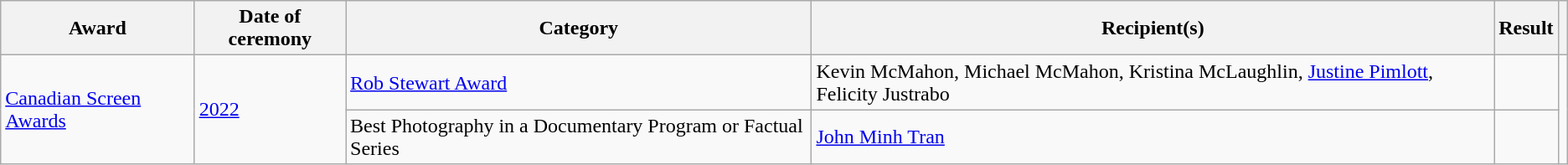<table class="wikitable plainrowheaders sortable">
<tr>
<th scope="col">Award</th>
<th scope="col">Date of ceremony</th>
<th scope="col">Category</th>
<th scope="col">Recipient(s)</th>
<th scope="col">Result</th>
<th scope="col" class="unsortable"></th>
</tr>
<tr>
<td rowspan=2><a href='#'>Canadian Screen Awards</a></td>
<td rowspan=2><a href='#'>2022</a></td>
<td><a href='#'>Rob Stewart Award</a></td>
<td>Kevin McMahon, Michael McMahon, Kristina McLaughlin, <a href='#'>Justine Pimlott</a>, Felicity Justrabo</td>
<td></td>
<td rowspan=2></td>
</tr>
<tr>
<td>Best Photography in a Documentary Program or Factual Series</td>
<td><a href='#'>John Minh Tran</a></td>
<td></td>
</tr>
</table>
